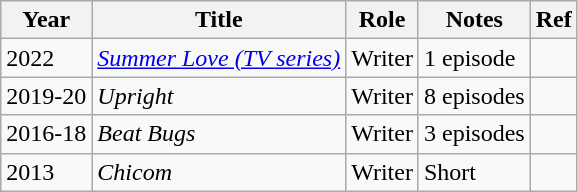<table class="wikitable sortable">
<tr>
<th>Year</th>
<th>Title</th>
<th>Role</th>
<th>Notes</th>
<th>Ref</th>
</tr>
<tr>
<td>2022</td>
<td><em><a href='#'>Summer Love (TV series)</a></em></td>
<td>Writer</td>
<td>1 episode</td>
<td></td>
</tr>
<tr>
<td>2019-20</td>
<td><em>Upright</em></td>
<td>Writer</td>
<td>8 episodes</td>
<td></td>
</tr>
<tr>
<td>2016-18</td>
<td><em>Beat Bugs</em></td>
<td>Writer</td>
<td>3 episodes</td>
<td></td>
</tr>
<tr>
<td>2013</td>
<td><em>Chicom</em></td>
<td>Writer</td>
<td>Short</td>
<td></td>
</tr>
</table>
